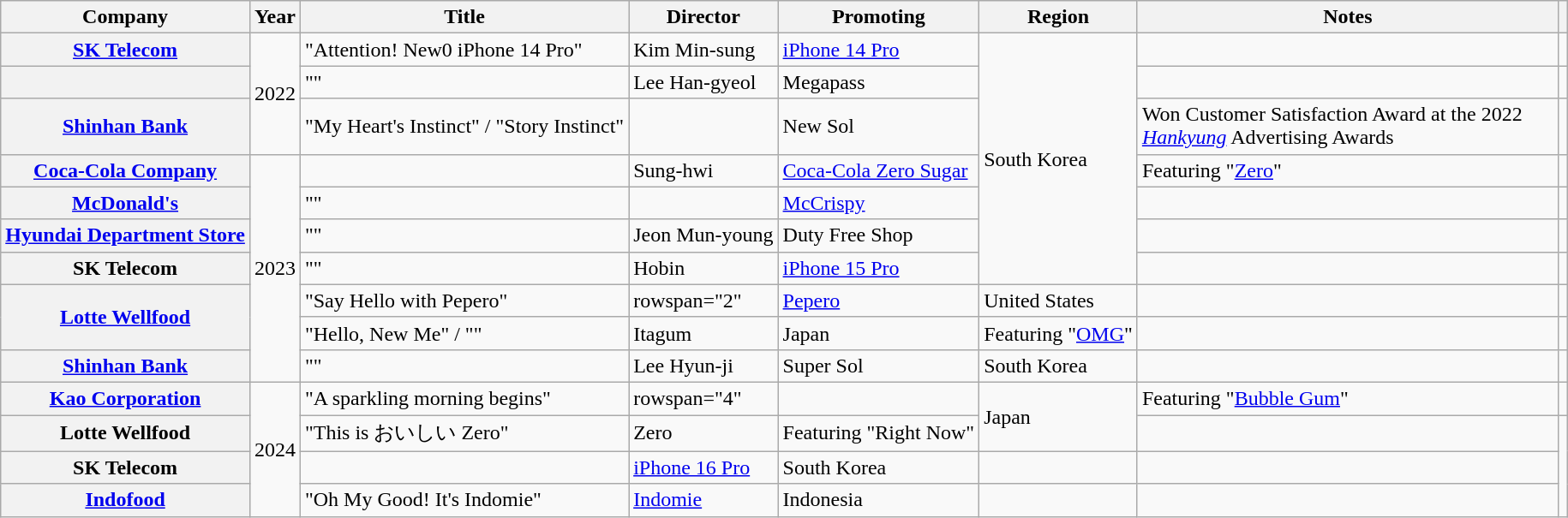<table class="wikitable plainrowheaders sortable">
<tr>
<th scope="col">Company</th>
<th scope="col">Year</th>
<th scope="col">Title</th>
<th scope="col">Director</th>
<th scope="col">Promoting</th>
<th scope="col">Region</th>
<th scope="col" style="width:20em">Notes</th>
<th scope="col" class="unsortable"></th>
</tr>
<tr>
<th scope="row"><a href='#'>SK Telecom</a></th>
<td rowspan="3" style="text-align:center">2022</td>
<td>"Attention! New0 iPhone 14 Pro"</td>
<td>Kim Min-sung</td>
<td><a href='#'>iPhone 14 Pro</a></td>
<td rowspan="7">South Korea</td>
<td></td>
<td style="text-align:center"></td>
</tr>
<tr>
<th scope="row"></th>
<td>""</td>
<td>Lee Han-gyeol</td>
<td>Megapass</td>
<td></td>
<td style="text-align:center"></td>
</tr>
<tr>
<th scope="row"><a href='#'>Shinhan Bank</a></th>
<td>"My Heart's Instinct" / "Story Instinct"</td>
<td></td>
<td>New Sol</td>
<td>Won Customer Satisfaction Award at the 2022 <em><a href='#'>Hankyung</a></em> Advertising Awards</td>
<td style="text-align:center"></td>
</tr>
<tr>
<th scope="row"><a href='#'>Coca-Cola Company</a></th>
<td rowspan="7" style="text-align:center">2023</td>
<td></td>
<td>Sung-hwi</td>
<td><a href='#'>Coca-Cola Zero Sugar</a></td>
<td>Featuring "<a href='#'>Zero</a>"</td>
<td style="text-align:center"></td>
</tr>
<tr>
<th scope="row"><a href='#'>McDonald's</a></th>
<td>""</td>
<td></td>
<td><a href='#'>McCrispy</a></td>
<td></td>
<td style="text-align:center"></td>
</tr>
<tr>
<th scope="row"><a href='#'>Hyundai Department Store</a></th>
<td>""</td>
<td>Jeon Mun-young</td>
<td>Duty Free Shop</td>
<td></td>
<td style="text-align:center"></td>
</tr>
<tr>
<th scope="row">SK Telecom</th>
<td>""</td>
<td>Hobin</td>
<td><a href='#'>iPhone 15 Pro</a></td>
<td></td>
<td style="text-align:center"></td>
</tr>
<tr>
<th scope="row" rowspan="2"><a href='#'>Lotte Wellfood</a></th>
<td>"Say Hello with Pepero"</td>
<td>rowspan="2" </td>
<td><a href='#'>Pepero</a></td>
<td>United States</td>
<td></td>
<td style="text-align:center"></td>
</tr>
<tr>
<td>"Hello, New Me" / ""</td>
<td>Itagum</td>
<td>Japan</td>
<td>Featuring "<a href='#'>OMG</a>"</td>
<td style="text-align:center"></td>
</tr>
<tr>
<th scope="row"><a href='#'>Shinhan Bank</a></th>
<td>""</td>
<td>Lee Hyun-ji</td>
<td>Super Sol</td>
<td>South Korea</td>
<td></td>
<td style="text-align:center"></td>
</tr>
<tr>
<th scope="row"><a href='#'>Kao Corporation</a></th>
<td rowspan="4">2024</td>
<td>"A sparkling morning begins"</td>
<td>rowspan="4" </td>
<td></td>
<td rowspan="2">Japan</td>
<td>Featuring "<a href='#'>Bubble Gum</a>"</td>
<td style="text-align:center"></td>
</tr>
<tr>
<th scope="row">Lotte Wellfood</th>
<td>"This is おいしい Zero"</td>
<td>Zero</td>
<td>Featuring "Right Now"</td>
<td style="text-align:center"></td>
</tr>
<tr>
<th scope="row">SK Telecom</th>
<td></td>
<td><a href='#'>iPhone 16 Pro</a></td>
<td>South Korea</td>
<td></td>
<td style="text-align:center"></td>
</tr>
<tr>
<th scope="row"><a href='#'>Indofood</a></th>
<td>"Oh My Good! It's Indomie"</td>
<td><a href='#'>Indomie</a></td>
<td>Indonesia</td>
<td></td>
<td style="text-align:center"></td>
</tr>
</table>
